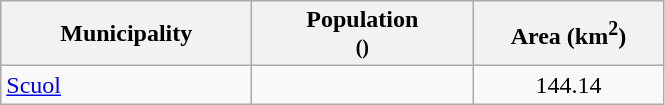<table class="wikitable">
<tr>
<th width="160">Municipality</th>
<th width="140">Population <small><br>()</small></th>
<th width="120">Area (km<sup>2</sup>)</th>
</tr>
<tr>
<td><a href='#'>Scuol</a></td>
<td align="center"></td>
<td align="center">144.14</td>
</tr>
</table>
